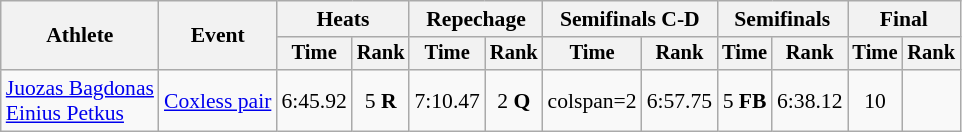<table class="wikitable" style="font-size:90%">
<tr>
<th rowspan="2">Athlete</th>
<th rowspan="2">Event</th>
<th colspan="2">Heats</th>
<th colspan="2">Repechage</th>
<th colspan="2">Semifinals C-D</th>
<th colspan="2">Semifinals</th>
<th colspan="2">Final</th>
</tr>
<tr style="font-size:95%">
<th>Time</th>
<th>Rank</th>
<th>Time</th>
<th>Rank</th>
<th>Time</th>
<th>Rank</th>
<th>Time</th>
<th>Rank</th>
<th>Time</th>
<th>Rank</th>
</tr>
<tr align=center>
<td align=left><a href='#'>Juozas Bagdonas</a><br><a href='#'>Einius Petkus</a></td>
<td align=left><a href='#'>Coxless pair</a></td>
<td>6:45.92</td>
<td>5 <strong>R</strong></td>
<td>7:10.47</td>
<td>2 <strong>Q</strong></td>
<td>colspan=2 </td>
<td>6:57.75</td>
<td>5 <strong>FB</strong></td>
<td>6:38.12</td>
<td>10</td>
</tr>
</table>
